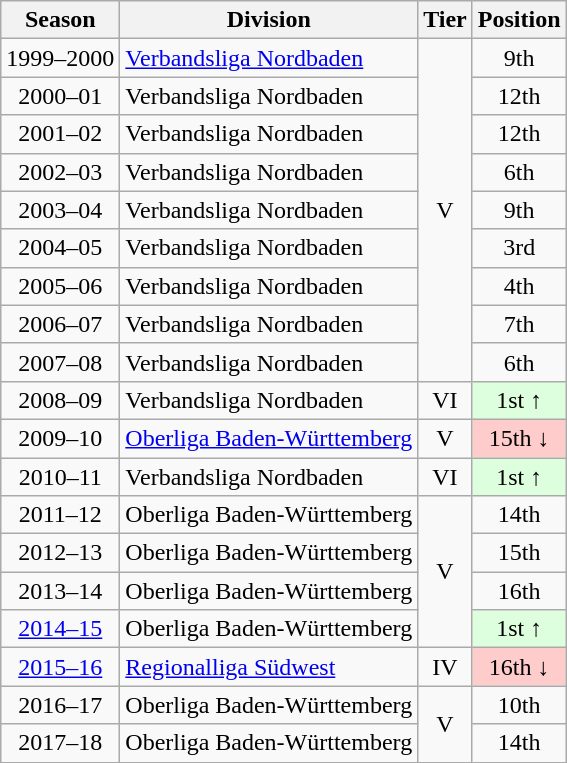<table class="wikitable">
<tr>
<th>Season</th>
<th>Division</th>
<th>Tier</th>
<th>Position</th>
</tr>
<tr align="center">
<td>1999–2000</td>
<td align="left"><a href='#'>Verbandsliga Nordbaden</a></td>
<td rowspan=9>V</td>
<td>9th</td>
</tr>
<tr align="center">
<td>2000–01</td>
<td align="left">Verbandsliga Nordbaden</td>
<td>12th</td>
</tr>
<tr align="center">
<td>2001–02</td>
<td align="left">Verbandsliga Nordbaden</td>
<td>12th</td>
</tr>
<tr align="center">
<td>2002–03</td>
<td align="left">Verbandsliga Nordbaden</td>
<td>6th</td>
</tr>
<tr align="center">
<td>2003–04</td>
<td align="left">Verbandsliga Nordbaden</td>
<td>9th</td>
</tr>
<tr align="center">
<td>2004–05</td>
<td align="left">Verbandsliga Nordbaden</td>
<td>3rd</td>
</tr>
<tr align="center">
<td>2005–06</td>
<td align="left">Verbandsliga Nordbaden</td>
<td>4th</td>
</tr>
<tr align="center">
<td>2006–07</td>
<td align="left">Verbandsliga Nordbaden</td>
<td>7th</td>
</tr>
<tr align="center">
<td>2007–08</td>
<td align="left">Verbandsliga Nordbaden</td>
<td>6th</td>
</tr>
<tr align="center">
<td>2008–09</td>
<td align="left">Verbandsliga Nordbaden</td>
<td>VI</td>
<td style="background:#ddffdd">1st ↑</td>
</tr>
<tr align="center">
<td>2009–10</td>
<td align="left"><a href='#'>Oberliga Baden-Württemberg</a></td>
<td>V</td>
<td style="background:#ffcccc">15th ↓</td>
</tr>
<tr align="center">
<td>2010–11</td>
<td align="left">Verbandsliga Nordbaden</td>
<td>VI</td>
<td style="background:#ddffdd">1st ↑</td>
</tr>
<tr align="center">
<td>2011–12</td>
<td align="left">Oberliga Baden-Württemberg</td>
<td rowspan=4>V</td>
<td>14th</td>
</tr>
<tr align="center">
<td>2012–13</td>
<td align="left">Oberliga Baden-Württemberg</td>
<td>15th</td>
</tr>
<tr align="center">
<td>2013–14</td>
<td align="left">Oberliga Baden-Württemberg</td>
<td>16th</td>
</tr>
<tr align="center">
<td><a href='#'>2014–15</a></td>
<td align="left">Oberliga Baden-Württemberg</td>
<td style="background:#ddffdd">1st ↑</td>
</tr>
<tr align="center">
<td><a href='#'>2015–16</a></td>
<td align="left"><a href='#'>Regionalliga Südwest</a></td>
<td>IV</td>
<td style="background:#ffcccc">16th ↓</td>
</tr>
<tr align="center">
<td>2016–17</td>
<td align="left">Oberliga Baden-Württemberg</td>
<td rowspan=2>V</td>
<td>10th</td>
</tr>
<tr align="center">
<td>2017–18</td>
<td align="left">Oberliga Baden-Württemberg</td>
<td>14th</td>
</tr>
</table>
